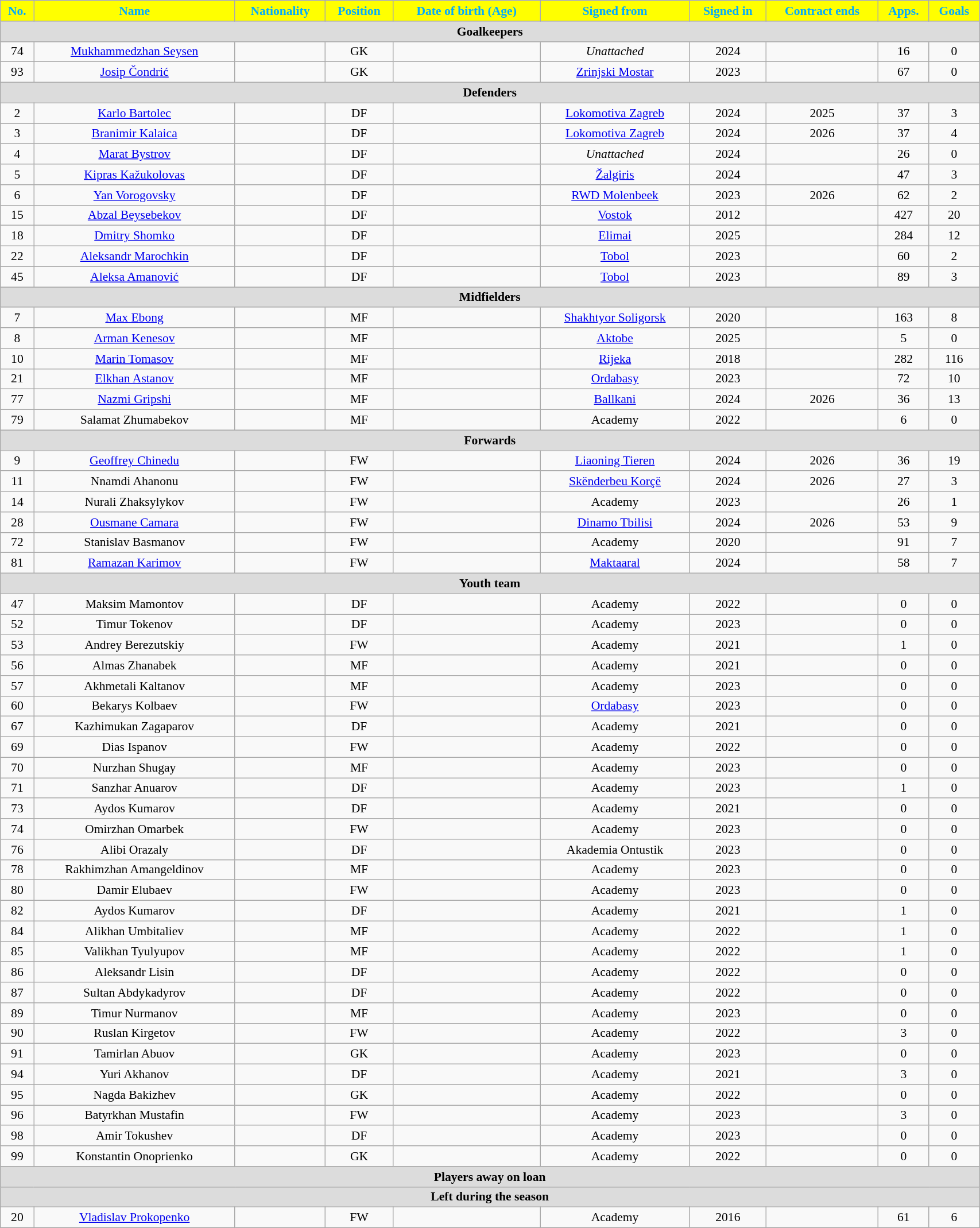<table class="wikitable"  style="text-align:center; font-size:90%; width:90%;">
<tr>
<th style="background:#ffff00; color:#00AAFF; text-align:center;">No.</th>
<th style="background:#ffff00; color:#00AAFF; text-align:center;">Name</th>
<th style="background:#ffff00; color:#00AAFF; text-align:center;">Nationality</th>
<th style="background:#ffff00; color:#00AAFF; text-align:center;">Position</th>
<th style="background:#ffff00; color:#00AAFF; text-align:center;">Date of birth (Age)</th>
<th style="background:#ffff00; color:#00AAFF; text-align:center;">Signed from</th>
<th style="background:#ffff00; color:#00AAFF; text-align:center;">Signed in</th>
<th style="background:#ffff00; color:#00AAFF; text-align:center;">Contract ends</th>
<th style="background:#ffff00; color:#00AAFF; text-align:center;">Apps.</th>
<th style="background:#ffff00; color:#00AAFF; text-align:center;">Goals</th>
</tr>
<tr>
<th colspan="11"  style="background:#dcdcdc; text-align:center;">Goalkeepers</th>
</tr>
<tr>
<td>74</td>
<td><a href='#'>Mukhammedzhan Seysen</a></td>
<td></td>
<td>GK</td>
<td></td>
<td><em>Unattached</em></td>
<td>2024</td>
<td></td>
<td>16</td>
<td>0</td>
</tr>
<tr>
<td>93</td>
<td><a href='#'>Josip Čondrić</a></td>
<td></td>
<td>GK</td>
<td></td>
<td><a href='#'>Zrinjski Mostar</a></td>
<td>2023</td>
<td></td>
<td>67</td>
<td>0</td>
</tr>
<tr>
<th colspan="11"  style="background:#dcdcdc; text-align:center;">Defenders</th>
</tr>
<tr>
<td>2</td>
<td><a href='#'>Karlo Bartolec</a></td>
<td></td>
<td>DF</td>
<td></td>
<td><a href='#'>Lokomotiva Zagreb</a></td>
<td>2024</td>
<td>2025</td>
<td>37</td>
<td>3</td>
</tr>
<tr>
<td>3</td>
<td><a href='#'>Branimir Kalaica</a></td>
<td></td>
<td>DF</td>
<td></td>
<td><a href='#'>Lokomotiva Zagreb</a></td>
<td>2024</td>
<td>2026</td>
<td>37</td>
<td>4</td>
</tr>
<tr>
<td>4</td>
<td><a href='#'>Marat Bystrov</a></td>
<td></td>
<td>DF</td>
<td></td>
<td><em>Unattached</em></td>
<td>2024</td>
<td></td>
<td>26</td>
<td>0</td>
</tr>
<tr>
<td>5</td>
<td><a href='#'>Kipras Kažukolovas</a></td>
<td></td>
<td>DF</td>
<td></td>
<td><a href='#'>Žalgiris</a></td>
<td>2024</td>
<td></td>
<td>47</td>
<td>3</td>
</tr>
<tr>
<td>6</td>
<td><a href='#'>Yan Vorogovsky</a></td>
<td></td>
<td>DF</td>
<td></td>
<td><a href='#'>RWD Molenbeek</a></td>
<td>2023</td>
<td>2026</td>
<td>62</td>
<td>2</td>
</tr>
<tr>
<td>15</td>
<td><a href='#'>Abzal Beysebekov</a></td>
<td></td>
<td>DF</td>
<td></td>
<td><a href='#'>Vostok</a></td>
<td>2012</td>
<td></td>
<td>427</td>
<td>20</td>
</tr>
<tr>
<td>18</td>
<td><a href='#'>Dmitry Shomko</a></td>
<td></td>
<td>DF</td>
<td></td>
<td><a href='#'>Elimai</a></td>
<td>2025</td>
<td></td>
<td>284</td>
<td>12</td>
</tr>
<tr>
<td>22</td>
<td><a href='#'>Aleksandr Marochkin</a></td>
<td></td>
<td>DF</td>
<td></td>
<td><a href='#'>Tobol</a></td>
<td>2023</td>
<td></td>
<td>60</td>
<td>2</td>
</tr>
<tr>
<td>45</td>
<td><a href='#'>Aleksa Amanović</a></td>
<td></td>
<td>DF</td>
<td></td>
<td><a href='#'>Tobol</a></td>
<td>2023</td>
<td></td>
<td>89</td>
<td>3</td>
</tr>
<tr>
<th colspan="11"  style="background:#dcdcdc; text-align:center;">Midfielders</th>
</tr>
<tr>
<td>7</td>
<td><a href='#'>Max Ebong</a></td>
<td></td>
<td>MF</td>
<td></td>
<td><a href='#'>Shakhtyor Soligorsk</a></td>
<td>2020</td>
<td></td>
<td>163</td>
<td>8</td>
</tr>
<tr>
<td>8</td>
<td><a href='#'>Arman Kenesov</a></td>
<td></td>
<td>MF</td>
<td></td>
<td><a href='#'>Aktobe</a></td>
<td>2025</td>
<td></td>
<td>5</td>
<td>0</td>
</tr>
<tr>
<td>10</td>
<td><a href='#'>Marin Tomasov</a></td>
<td></td>
<td>MF</td>
<td></td>
<td><a href='#'>Rijeka</a></td>
<td>2018</td>
<td></td>
<td>282</td>
<td>116</td>
</tr>
<tr>
<td>21</td>
<td><a href='#'>Elkhan Astanov</a></td>
<td></td>
<td>MF</td>
<td></td>
<td><a href='#'>Ordabasy</a></td>
<td>2023</td>
<td></td>
<td>72</td>
<td>10</td>
</tr>
<tr>
<td>77</td>
<td><a href='#'>Nazmi Gripshi</a></td>
<td></td>
<td>MF</td>
<td></td>
<td><a href='#'>Ballkani</a></td>
<td>2024</td>
<td>2026</td>
<td>36</td>
<td>13</td>
</tr>
<tr>
<td>79</td>
<td>Salamat Zhumabekov</td>
<td></td>
<td>MF</td>
<td></td>
<td>Academy</td>
<td>2022</td>
<td></td>
<td>6</td>
<td>0</td>
</tr>
<tr>
<th colspan="11"  style="background:#dcdcdc; text-align:center;">Forwards</th>
</tr>
<tr>
<td>9</td>
<td><a href='#'>Geoffrey Chinedu</a></td>
<td></td>
<td>FW</td>
<td></td>
<td><a href='#'>Liaoning Tieren</a></td>
<td>2024</td>
<td>2026</td>
<td>36</td>
<td>19</td>
</tr>
<tr>
<td>11</td>
<td>Nnamdi Ahanonu</td>
<td></td>
<td>FW</td>
<td></td>
<td><a href='#'>Skënderbeu Korçë</a></td>
<td>2024</td>
<td>2026</td>
<td>27</td>
<td>3</td>
</tr>
<tr>
<td>14</td>
<td>Nurali Zhaksylykov</td>
<td></td>
<td>FW</td>
<td></td>
<td>Academy</td>
<td>2023</td>
<td></td>
<td>26</td>
<td>1</td>
</tr>
<tr>
<td>28</td>
<td><a href='#'>Ousmane Camara</a></td>
<td></td>
<td>FW</td>
<td></td>
<td><a href='#'>Dinamo Tbilisi</a></td>
<td>2024</td>
<td>2026</td>
<td>53</td>
<td>9</td>
</tr>
<tr>
<td>72</td>
<td>Stanislav Basmanov</td>
<td></td>
<td>FW</td>
<td></td>
<td>Academy</td>
<td>2020</td>
<td></td>
<td>91</td>
<td>7</td>
</tr>
<tr>
<td>81</td>
<td><a href='#'>Ramazan Karimov</a></td>
<td></td>
<td>FW</td>
<td></td>
<td><a href='#'>Maktaaral</a></td>
<td>2024</td>
<td></td>
<td>58</td>
<td>7</td>
</tr>
<tr>
<th colspan="11"  style="background:#dcdcdc; text-align:center;">Youth team</th>
</tr>
<tr>
<td>47</td>
<td>Maksim Mamontov</td>
<td></td>
<td>DF</td>
<td></td>
<td>Academy</td>
<td>2022</td>
<td></td>
<td>0</td>
<td>0</td>
</tr>
<tr>
<td>52</td>
<td>Timur Tokenov</td>
<td></td>
<td>DF</td>
<td></td>
<td>Academy</td>
<td>2023</td>
<td></td>
<td>0</td>
<td>0</td>
</tr>
<tr>
<td>53</td>
<td>Andrey Berezutskiy</td>
<td></td>
<td>FW</td>
<td></td>
<td>Academy</td>
<td>2021</td>
<td></td>
<td>1</td>
<td>0</td>
</tr>
<tr>
<td>56</td>
<td>Almas Zhanabek</td>
<td></td>
<td>MF</td>
<td></td>
<td>Academy</td>
<td>2021</td>
<td></td>
<td>0</td>
<td>0</td>
</tr>
<tr>
<td>57</td>
<td>Akhmetali Kaltanov</td>
<td></td>
<td>MF</td>
<td></td>
<td>Academy</td>
<td>2023</td>
<td></td>
<td>0</td>
<td>0</td>
</tr>
<tr>
<td>60</td>
<td>Bekarys Kolbaev</td>
<td></td>
<td>FW</td>
<td></td>
<td><a href='#'>Ordabasy</a></td>
<td>2023</td>
<td></td>
<td>0</td>
<td>0</td>
</tr>
<tr>
<td>67</td>
<td>Kazhimukan Zagaparov</td>
<td></td>
<td>DF</td>
<td></td>
<td>Academy</td>
<td>2021</td>
<td></td>
<td>0</td>
<td>0</td>
</tr>
<tr>
<td>69</td>
<td>Dias Ispanov</td>
<td></td>
<td>FW</td>
<td></td>
<td>Academy</td>
<td>2022</td>
<td></td>
<td>0</td>
<td>0</td>
</tr>
<tr>
<td>70</td>
<td>Nurzhan Shugay</td>
<td></td>
<td>MF</td>
<td></td>
<td>Academy</td>
<td>2023</td>
<td></td>
<td>0</td>
<td>0</td>
</tr>
<tr>
<td>71</td>
<td>Sanzhar Anuarov</td>
<td></td>
<td>DF</td>
<td></td>
<td>Academy</td>
<td>2023</td>
<td></td>
<td>1</td>
<td>0</td>
</tr>
<tr>
<td>73</td>
<td>Aydos Kumarov</td>
<td></td>
<td>DF</td>
<td></td>
<td>Academy</td>
<td>2021</td>
<td></td>
<td>0</td>
<td>0</td>
</tr>
<tr>
<td>74</td>
<td>Omirzhan Omarbek</td>
<td></td>
<td>FW</td>
<td></td>
<td>Academy</td>
<td>2023</td>
<td></td>
<td>0</td>
<td>0</td>
</tr>
<tr>
<td>76</td>
<td>Alibi Orazaly</td>
<td></td>
<td>DF</td>
<td></td>
<td>Akademia Ontustik</td>
<td>2023</td>
<td></td>
<td>0</td>
<td>0</td>
</tr>
<tr>
<td>78</td>
<td>Rakhimzhan Amangeldinov</td>
<td></td>
<td>MF</td>
<td></td>
<td>Academy</td>
<td>2023</td>
<td></td>
<td>0</td>
<td>0</td>
</tr>
<tr>
<td>80</td>
<td>Damir Elubaev</td>
<td></td>
<td>FW</td>
<td></td>
<td>Academy</td>
<td>2023</td>
<td></td>
<td>0</td>
<td>0</td>
</tr>
<tr>
<td>82</td>
<td>Aydos Kumarov</td>
<td></td>
<td>DF</td>
<td></td>
<td>Academy</td>
<td>2021</td>
<td></td>
<td>1</td>
<td>0</td>
</tr>
<tr>
<td>84</td>
<td>Alikhan Umbitaliev</td>
<td></td>
<td>MF</td>
<td></td>
<td>Academy</td>
<td>2022</td>
<td></td>
<td>1</td>
<td>0</td>
</tr>
<tr>
<td>85</td>
<td>Valikhan Tyulyupov</td>
<td></td>
<td>MF</td>
<td></td>
<td>Academy</td>
<td>2022</td>
<td></td>
<td>1</td>
<td>0</td>
</tr>
<tr>
<td>86</td>
<td>Aleksandr Lisin</td>
<td></td>
<td>DF</td>
<td></td>
<td>Academy</td>
<td>2022</td>
<td></td>
<td>0</td>
<td>0</td>
</tr>
<tr>
<td>87</td>
<td>Sultan Abdykadyrov</td>
<td></td>
<td>DF</td>
<td></td>
<td>Academy</td>
<td>2022</td>
<td></td>
<td>0</td>
<td>0</td>
</tr>
<tr>
<td>89</td>
<td>Timur Nurmanov</td>
<td></td>
<td>MF</td>
<td></td>
<td>Academy</td>
<td>2023</td>
<td></td>
<td>0</td>
<td>0</td>
</tr>
<tr>
<td>90</td>
<td>Ruslan Kirgetov</td>
<td></td>
<td>FW</td>
<td></td>
<td>Academy</td>
<td>2022</td>
<td></td>
<td>3</td>
<td>0</td>
</tr>
<tr>
<td>91</td>
<td>Tamirlan Abuov</td>
<td></td>
<td>GK</td>
<td></td>
<td>Academy</td>
<td>2023</td>
<td></td>
<td>0</td>
<td>0</td>
</tr>
<tr>
<td>94</td>
<td>Yuri Akhanov</td>
<td></td>
<td>DF</td>
<td></td>
<td>Academy</td>
<td>2021</td>
<td></td>
<td>3</td>
<td>0</td>
</tr>
<tr>
<td>95</td>
<td>Nagda Bakizhev</td>
<td></td>
<td>GK</td>
<td></td>
<td>Academy</td>
<td>2022</td>
<td></td>
<td>0</td>
<td>0</td>
</tr>
<tr>
<td>96</td>
<td>Batyrkhan Mustafin</td>
<td></td>
<td>FW</td>
<td></td>
<td>Academy</td>
<td>2023</td>
<td></td>
<td>3</td>
<td>0</td>
</tr>
<tr>
<td>98</td>
<td>Amir Tokushev</td>
<td></td>
<td>DF</td>
<td></td>
<td>Academy</td>
<td>2023</td>
<td></td>
<td>0</td>
<td>0</td>
</tr>
<tr>
<td>99</td>
<td>Konstantin Onoprienko</td>
<td></td>
<td>GK</td>
<td></td>
<td>Academy</td>
<td>2022</td>
<td></td>
<td>0</td>
<td>0</td>
</tr>
<tr>
<th colspan="11"  style="background:#dcdcdc; text-align:center;">Players away on loan</th>
</tr>
<tr>
<th colspan="11"  style="background:#dcdcdc; text-align:center;">Left during the season</th>
</tr>
<tr>
<td>20</td>
<td><a href='#'>Vladislav Prokopenko</a></td>
<td></td>
<td>FW</td>
<td></td>
<td>Academy</td>
<td>2016</td>
<td></td>
<td>61</td>
<td>6</td>
</tr>
</table>
